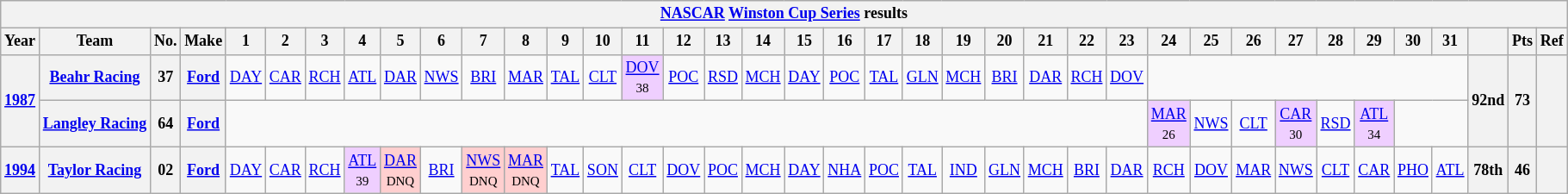<table class="wikitable" style="text-align:center; font-size:75%">
<tr>
<th colspan=45><a href='#'>NASCAR</a> <a href='#'>Winston Cup Series</a> results</th>
</tr>
<tr>
<th>Year</th>
<th>Team</th>
<th>No.</th>
<th>Make</th>
<th>1</th>
<th>2</th>
<th>3</th>
<th>4</th>
<th>5</th>
<th>6</th>
<th>7</th>
<th>8</th>
<th>9</th>
<th>10</th>
<th>11</th>
<th>12</th>
<th>13</th>
<th>14</th>
<th>15</th>
<th>16</th>
<th>17</th>
<th>18</th>
<th>19</th>
<th>20</th>
<th>21</th>
<th>22</th>
<th>23</th>
<th>24</th>
<th>25</th>
<th>26</th>
<th>27</th>
<th>28</th>
<th>29</th>
<th>30</th>
<th>31</th>
<th></th>
<th>Pts</th>
<th>Ref</th>
</tr>
<tr>
<th rowspan=2><a href='#'>1987</a></th>
<th><a href='#'>Beahr Racing</a></th>
<th>37</th>
<th><a href='#'>Ford</a></th>
<td><a href='#'>DAY</a></td>
<td><a href='#'>CAR</a></td>
<td><a href='#'>RCH</a></td>
<td><a href='#'>ATL</a></td>
<td><a href='#'>DAR</a></td>
<td><a href='#'>NWS</a></td>
<td><a href='#'>BRI</a></td>
<td><a href='#'>MAR</a></td>
<td><a href='#'>TAL</a></td>
<td><a href='#'>CLT</a></td>
<td style="background:#EFCFFF;"><a href='#'>DOV</a><br><small>38</small></td>
<td><a href='#'>POC</a></td>
<td><a href='#'>RSD</a></td>
<td><a href='#'>MCH</a></td>
<td><a href='#'>DAY</a></td>
<td><a href='#'>POC</a></td>
<td><a href='#'>TAL</a></td>
<td><a href='#'>GLN</a></td>
<td><a href='#'>MCH</a></td>
<td><a href='#'>BRI</a></td>
<td><a href='#'>DAR</a></td>
<td><a href='#'>RCH</a></td>
<td><a href='#'>DOV</a></td>
<td colspan=8></td>
<th rowspan=2>92nd</th>
<th rowspan=2>73</th>
<th rowspan=2></th>
</tr>
<tr>
<th><a href='#'>Langley Racing</a></th>
<th>64</th>
<th><a href='#'>Ford</a></th>
<td colspan=23></td>
<td style="background:#EFCFFF;"><a href='#'>MAR</a><br><small>26</small></td>
<td><a href='#'>NWS</a></td>
<td><a href='#'>CLT</a></td>
<td style="background:#EFCFFF;"><a href='#'>CAR</a><br><small>30</small></td>
<td><a href='#'>RSD</a></td>
<td style="background:#EFCFFF;"><a href='#'>ATL</a><br><small>34</small></td>
<td colspan=2></td>
</tr>
<tr>
<th><a href='#'>1994</a></th>
<th><a href='#'>Taylor Racing</a></th>
<th>02</th>
<th><a href='#'>Ford</a></th>
<td><a href='#'>DAY</a></td>
<td><a href='#'>CAR</a></td>
<td><a href='#'>RCH</a></td>
<td style="background:#EFCFFF;"><a href='#'>ATL</a><br><small>39</small></td>
<td style="background:#FFCFCF;"><a href='#'>DAR</a><br><small>DNQ</small></td>
<td><a href='#'>BRI</a></td>
<td style="background:#FFCFCF;"><a href='#'>NWS</a><br><small>DNQ</small></td>
<td style="background:#FFCFCF;"><a href='#'>MAR</a><br><small>DNQ</small></td>
<td><a href='#'>TAL</a></td>
<td><a href='#'>SON</a></td>
<td><a href='#'>CLT</a></td>
<td><a href='#'>DOV</a></td>
<td><a href='#'>POC</a></td>
<td><a href='#'>MCH</a></td>
<td><a href='#'>DAY</a></td>
<td><a href='#'>NHA</a></td>
<td><a href='#'>POC</a></td>
<td><a href='#'>TAL</a></td>
<td><a href='#'>IND</a></td>
<td><a href='#'>GLN</a></td>
<td><a href='#'>MCH</a></td>
<td><a href='#'>BRI</a></td>
<td><a href='#'>DAR</a></td>
<td><a href='#'>RCH</a></td>
<td><a href='#'>DOV</a></td>
<td><a href='#'>MAR</a></td>
<td><a href='#'>NWS</a></td>
<td><a href='#'>CLT</a></td>
<td><a href='#'>CAR</a></td>
<td><a href='#'>PHO</a></td>
<td><a href='#'>ATL</a></td>
<th>78th</th>
<th>46</th>
<th></th>
</tr>
</table>
